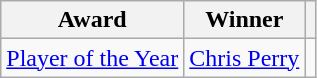<table class="wikitable">
<tr>
<th>Award</th>
<th>Winner</th>
<th></th>
</tr>
<tr>
<td><a href='#'>Player of the Year</a></td>
<td> <a href='#'>Chris Perry</a></td>
<td></td>
</tr>
</table>
